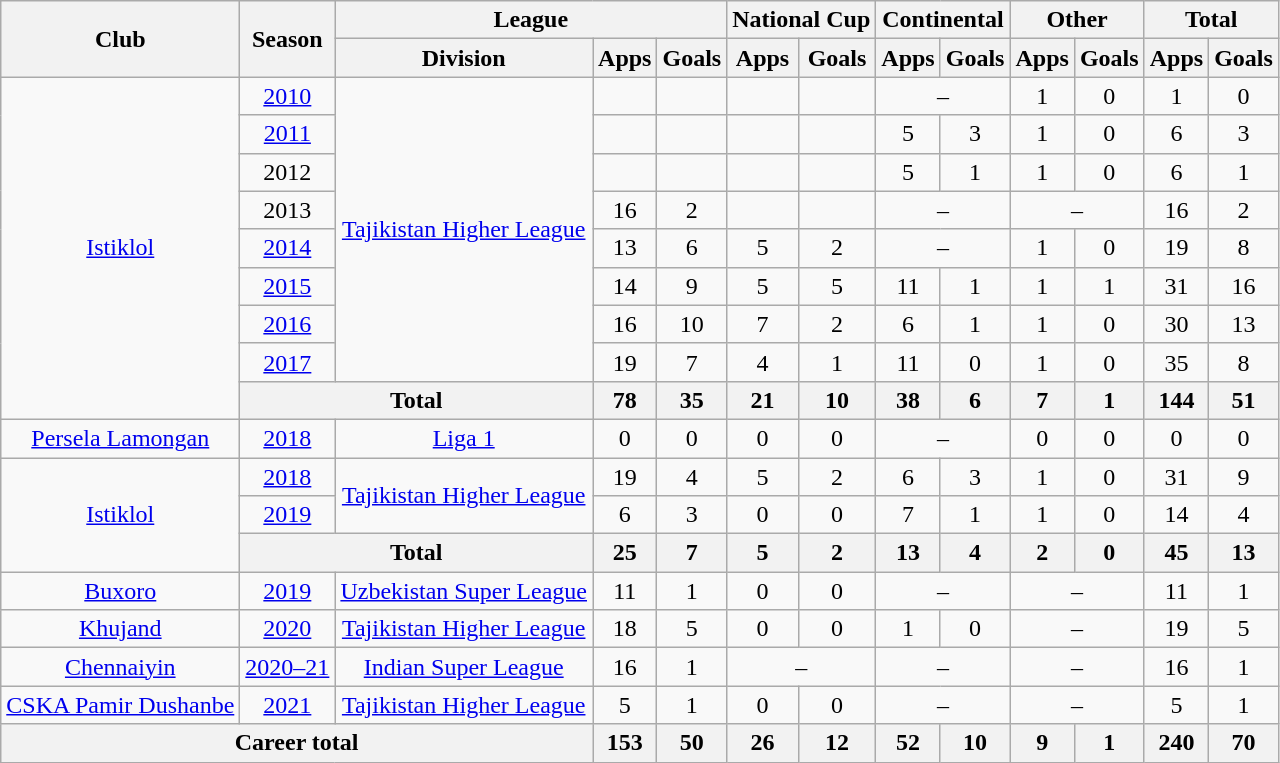<table class="wikitable" style="text-align: center;">
<tr>
<th rowspan="2">Club</th>
<th rowspan="2">Season</th>
<th colspan="3">League</th>
<th colspan="2">National Cup</th>
<th colspan="2">Continental</th>
<th colspan="2">Other</th>
<th colspan="2">Total</th>
</tr>
<tr>
<th>Division</th>
<th>Apps</th>
<th>Goals</th>
<th>Apps</th>
<th>Goals</th>
<th>Apps</th>
<th>Goals</th>
<th>Apps</th>
<th>Goals</th>
<th>Apps</th>
<th>Goals</th>
</tr>
<tr>
<td rowspan="9" valign="center"><a href='#'>Istiklol</a></td>
<td><a href='#'>2010</a></td>
<td rowspan="8" valign="center"><a href='#'>Tajikistan Higher League</a></td>
<td></td>
<td></td>
<td></td>
<td></td>
<td colspan="2">–</td>
<td>1</td>
<td>0</td>
<td>1</td>
<td>0</td>
</tr>
<tr>
<td><a href='#'>2011</a></td>
<td></td>
<td></td>
<td></td>
<td></td>
<td>5</td>
<td>3</td>
<td>1</td>
<td>0</td>
<td>6</td>
<td>3</td>
</tr>
<tr>
<td>2012</td>
<td></td>
<td></td>
<td></td>
<td></td>
<td>5</td>
<td>1</td>
<td>1</td>
<td>0</td>
<td>6</td>
<td>1</td>
</tr>
<tr>
<td>2013</td>
<td>16</td>
<td>2</td>
<td></td>
<td></td>
<td colspan="2">–</td>
<td colspan="2">–</td>
<td>16</td>
<td>2</td>
</tr>
<tr>
<td><a href='#'>2014</a></td>
<td>13</td>
<td>6</td>
<td>5</td>
<td>2</td>
<td colspan="2">–</td>
<td>1</td>
<td>0</td>
<td>19</td>
<td>8</td>
</tr>
<tr>
<td><a href='#'>2015</a></td>
<td>14</td>
<td>9</td>
<td>5</td>
<td>5</td>
<td>11</td>
<td>1</td>
<td>1</td>
<td>1</td>
<td>31</td>
<td>16</td>
</tr>
<tr>
<td><a href='#'>2016</a></td>
<td>16</td>
<td>10</td>
<td>7</td>
<td>2</td>
<td>6</td>
<td>1</td>
<td>1</td>
<td>0</td>
<td>30</td>
<td>13</td>
</tr>
<tr>
<td><a href='#'>2017</a></td>
<td>19</td>
<td>7</td>
<td>4</td>
<td>1</td>
<td>11</td>
<td>0</td>
<td>1</td>
<td>0</td>
<td>35</td>
<td>8</td>
</tr>
<tr>
<th colspan="2">Total</th>
<th>78</th>
<th>35</th>
<th>21</th>
<th>10</th>
<th>38</th>
<th>6</th>
<th>7</th>
<th>1</th>
<th>144</th>
<th>51</th>
</tr>
<tr>
<td><a href='#'>Persela Lamongan</a></td>
<td><a href='#'>2018</a></td>
<td><a href='#'>Liga 1</a></td>
<td>0</td>
<td>0</td>
<td>0</td>
<td>0</td>
<td colspan="2">–</td>
<td>0</td>
<td>0</td>
<td>0</td>
<td>0</td>
</tr>
<tr>
<td rowspan="3" valign="center"><a href='#'>Istiklol</a></td>
<td><a href='#'>2018</a></td>
<td rowspan="2" valign="center"><a href='#'>Tajikistan Higher League</a></td>
<td>19</td>
<td>4</td>
<td>5</td>
<td>2</td>
<td>6</td>
<td>3</td>
<td>1</td>
<td>0</td>
<td>31</td>
<td>9</td>
</tr>
<tr>
<td><a href='#'>2019</a></td>
<td>6</td>
<td>3</td>
<td>0</td>
<td>0</td>
<td>7</td>
<td>1</td>
<td>1</td>
<td>0</td>
<td>14</td>
<td>4</td>
</tr>
<tr>
<th colspan="2">Total</th>
<th>25</th>
<th>7</th>
<th>5</th>
<th>2</th>
<th>13</th>
<th>4</th>
<th>2</th>
<th>0</th>
<th>45</th>
<th>13</th>
</tr>
<tr>
<td><a href='#'>Buxoro</a></td>
<td><a href='#'>2019</a></td>
<td><a href='#'>Uzbekistan Super League</a></td>
<td>11</td>
<td>1</td>
<td>0</td>
<td>0</td>
<td colspan="2">–</td>
<td colspan="2">–</td>
<td>11</td>
<td>1</td>
</tr>
<tr>
<td><a href='#'>Khujand</a></td>
<td><a href='#'>2020</a></td>
<td><a href='#'>Tajikistan Higher League</a></td>
<td>18</td>
<td>5</td>
<td>0</td>
<td>0</td>
<td>1</td>
<td>0</td>
<td colspan="2">–</td>
<td>19</td>
<td>5</td>
</tr>
<tr>
<td><a href='#'>Chennaiyin</a></td>
<td><a href='#'>2020–21</a></td>
<td><a href='#'>Indian Super League</a></td>
<td>16</td>
<td>1</td>
<td colspan="2">–</td>
<td colspan="2">–</td>
<td colspan="2">–</td>
<td>16</td>
<td>1</td>
</tr>
<tr>
<td><a href='#'>CSKA Pamir Dushanbe</a></td>
<td><a href='#'>2021</a></td>
<td><a href='#'>Tajikistan Higher League</a></td>
<td>5</td>
<td>1</td>
<td>0</td>
<td>0</td>
<td colspan="2">–</td>
<td colspan="2">–</td>
<td>5</td>
<td>1</td>
</tr>
<tr>
<th colspan="3">Career total</th>
<th>153</th>
<th>50</th>
<th>26</th>
<th>12</th>
<th>52</th>
<th>10</th>
<th>9</th>
<th>1</th>
<th>240</th>
<th>70</th>
</tr>
</table>
